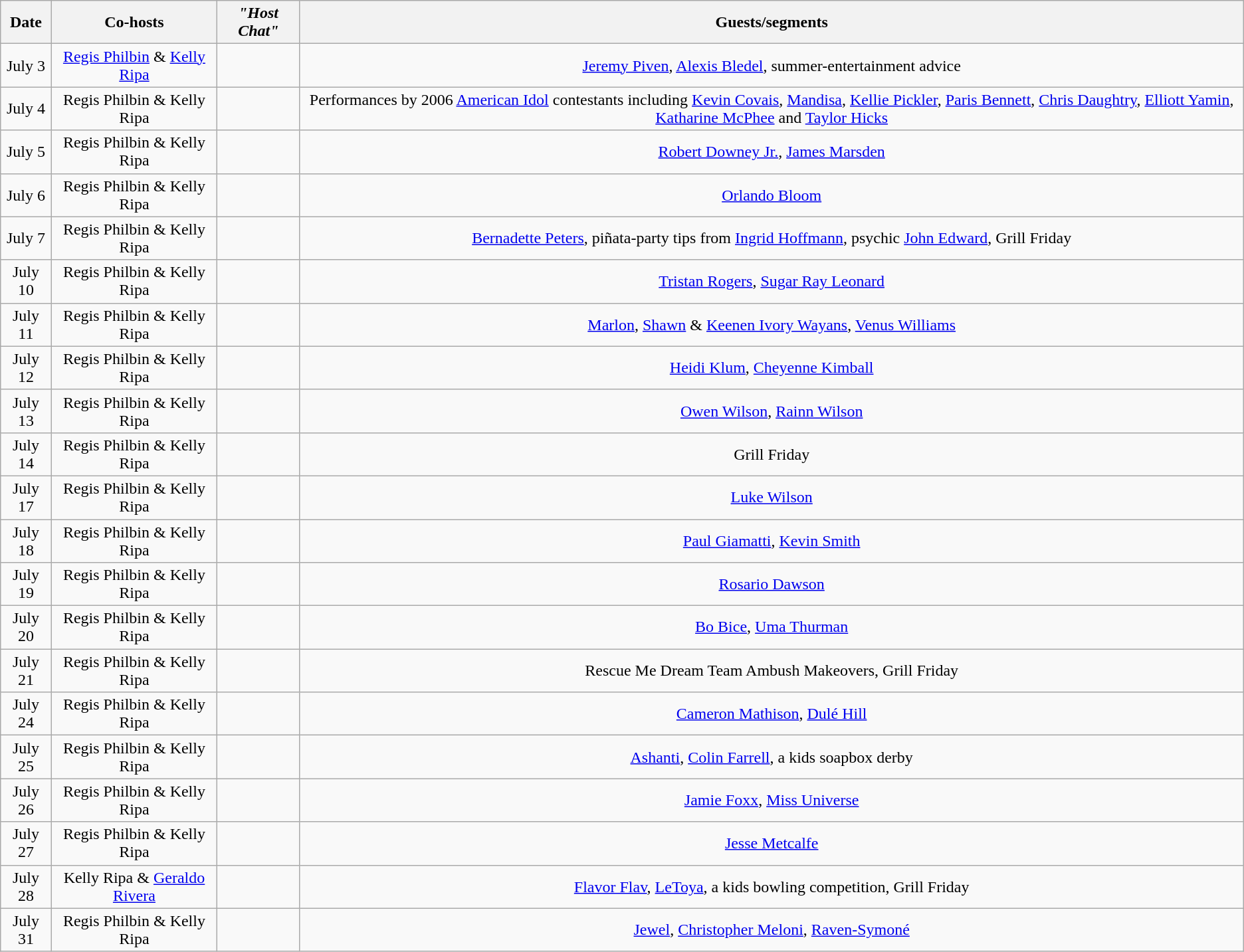<table class="wikitable sortable" style="text-align:center;">
<tr>
<th>Date</th>
<th>Co-hosts</th>
<th><em>"Host Chat"</em></th>
<th>Guests/segments</th>
</tr>
<tr>
<td>July 3</td>
<td><a href='#'>Regis Philbin</a> & <a href='#'>Kelly Ripa</a></td>
<td></td>
<td><a href='#'>Jeremy Piven</a>, <a href='#'>Alexis Bledel</a>, summer-entertainment advice</td>
</tr>
<tr>
<td>July 4</td>
<td>Regis Philbin & Kelly Ripa</td>
<td></td>
<td>Performances by 2006 <a href='#'>American Idol</a> contestants including <a href='#'>Kevin Covais</a>, <a href='#'>Mandisa</a>, <a href='#'>Kellie Pickler</a>, <a href='#'>Paris Bennett</a>, <a href='#'>Chris Daughtry</a>, <a href='#'>Elliott Yamin</a>, <a href='#'>Katharine McPhee</a> and <a href='#'>Taylor Hicks</a></td>
</tr>
<tr>
<td>July 5</td>
<td>Regis Philbin & Kelly Ripa</td>
<td></td>
<td><a href='#'>Robert Downey Jr.</a>, <a href='#'>James Marsden</a></td>
</tr>
<tr>
<td>July 6</td>
<td>Regis Philbin & Kelly Ripa</td>
<td></td>
<td><a href='#'>Orlando Bloom</a></td>
</tr>
<tr>
<td>July 7</td>
<td>Regis Philbin & Kelly Ripa</td>
<td></td>
<td><a href='#'>Bernadette Peters</a>, piñata-party tips from <a href='#'>Ingrid Hoffmann</a>, psychic <a href='#'>John Edward</a>, Grill Friday</td>
</tr>
<tr>
<td>July 10</td>
<td>Regis Philbin & Kelly Ripa</td>
<td></td>
<td><a href='#'>Tristan Rogers</a>, <a href='#'>Sugar Ray Leonard</a></td>
</tr>
<tr>
<td>July 11</td>
<td>Regis Philbin & Kelly Ripa</td>
<td></td>
<td><a href='#'>Marlon</a>, <a href='#'>Shawn</a> & <a href='#'>Keenen Ivory Wayans</a>, <a href='#'>Venus Williams</a></td>
</tr>
<tr>
<td>July 12</td>
<td>Regis Philbin & Kelly Ripa</td>
<td></td>
<td><a href='#'>Heidi Klum</a>, <a href='#'>Cheyenne Kimball</a></td>
</tr>
<tr>
<td>July 13</td>
<td>Regis Philbin & Kelly Ripa</td>
<td></td>
<td><a href='#'>Owen Wilson</a>, <a href='#'>Rainn Wilson</a></td>
</tr>
<tr>
<td>July 14</td>
<td>Regis Philbin & Kelly Ripa</td>
<td></td>
<td>Grill Friday</td>
</tr>
<tr>
<td>July 17</td>
<td>Regis Philbin & Kelly Ripa</td>
<td></td>
<td><a href='#'>Luke Wilson</a></td>
</tr>
<tr>
<td>July 18</td>
<td>Regis Philbin & Kelly Ripa</td>
<td></td>
<td><a href='#'>Paul Giamatti</a>, <a href='#'>Kevin Smith</a></td>
</tr>
<tr>
<td>July 19</td>
<td>Regis Philbin & Kelly Ripa</td>
<td></td>
<td><a href='#'>Rosario Dawson</a></td>
</tr>
<tr>
<td>July 20</td>
<td>Regis Philbin & Kelly Ripa</td>
<td></td>
<td><a href='#'>Bo Bice</a>, <a href='#'>Uma Thurman</a></td>
</tr>
<tr>
<td>July 21</td>
<td>Regis Philbin & Kelly Ripa</td>
<td></td>
<td>Rescue Me Dream Team Ambush Makeovers, Grill Friday</td>
</tr>
<tr>
<td>July 24</td>
<td>Regis Philbin & Kelly Ripa</td>
<td></td>
<td><a href='#'>Cameron Mathison</a>, <a href='#'>Dulé Hill</a></td>
</tr>
<tr>
<td>July 25</td>
<td>Regis Philbin & Kelly Ripa</td>
<td></td>
<td><a href='#'>Ashanti</a>, <a href='#'>Colin Farrell</a>, a kids soapbox derby</td>
</tr>
<tr>
<td>July 26</td>
<td>Regis Philbin & Kelly Ripa</td>
<td></td>
<td><a href='#'>Jamie Foxx</a>, <a href='#'>Miss Universe</a></td>
</tr>
<tr>
<td>July 27</td>
<td>Regis Philbin & Kelly Ripa</td>
<td></td>
<td><a href='#'>Jesse Metcalfe</a></td>
</tr>
<tr>
<td>July 28</td>
<td>Kelly Ripa & <a href='#'>Geraldo Rivera</a></td>
<td></td>
<td><a href='#'>Flavor Flav</a>, <a href='#'>LeToya</a>, a kids bowling competition, Grill Friday</td>
</tr>
<tr>
<td>July 31</td>
<td>Regis Philbin & Kelly Ripa</td>
<td></td>
<td><a href='#'>Jewel</a>, <a href='#'>Christopher Meloni</a>, <a href='#'>Raven-Symoné</a></td>
</tr>
</table>
